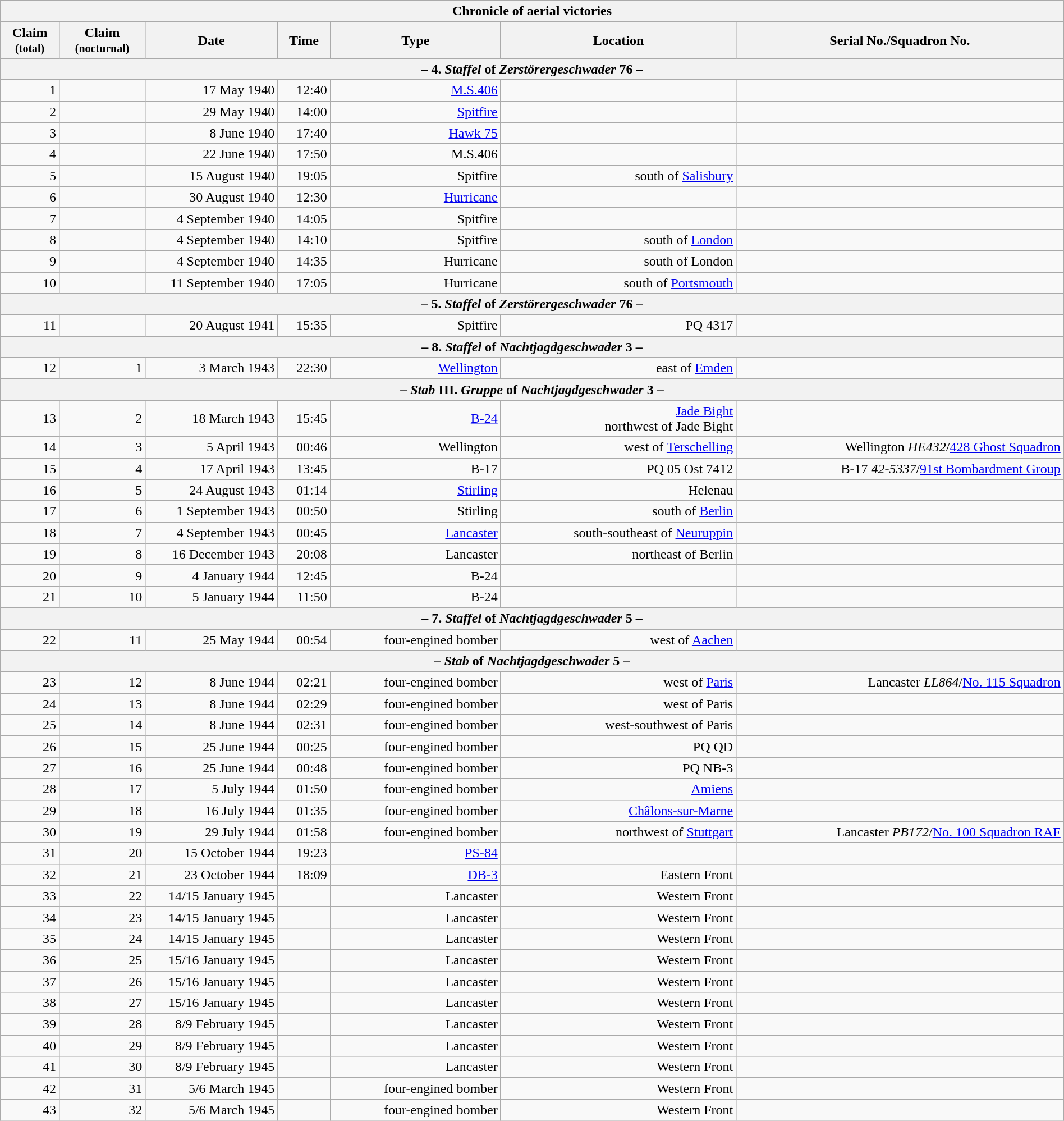<table class="wikitable plainrowheaders collapsible" style="margin-left: auto; margin-right: auto; border: none; text-align:right; width: 100%;">
<tr>
<th colspan="7">Chronicle of aerial victories</th>
</tr>
<tr>
<th scope="col">Claim<br><small>(total)</small></th>
<th scope="col">Claim<br><small>(nocturnal)</small></th>
<th scope="col" style="width:150px">Date</th>
<th scope="col">Time</th>
<th scope="col">Type</th>
<th scope="col">Location</th>
<th scope="col">Serial No./Squadron No.</th>
</tr>
<tr>
<th colspan="7">– 4. <em>Staffel</em> of <em>Zerstörergeschwader</em> 76 –</th>
</tr>
<tr>
<td>1</td>
<td></td>
<td>17 May 1940</td>
<td>12:40</td>
<td><a href='#'>M.S.406</a></td>
<td></td>
<td></td>
</tr>
<tr>
<td>2</td>
<td></td>
<td>29 May 1940</td>
<td>14:00</td>
<td><a href='#'>Spitfire</a></td>
<td></td>
<td></td>
</tr>
<tr>
<td>3</td>
<td></td>
<td>8 June 1940</td>
<td>17:40</td>
<td><a href='#'>Hawk 75</a></td>
<td></td>
<td></td>
</tr>
<tr>
<td>4</td>
<td></td>
<td>22 June 1940</td>
<td>17:50</td>
<td>M.S.406</td>
<td></td>
<td></td>
</tr>
<tr>
<td>5</td>
<td></td>
<td>15 August 1940</td>
<td>19:05</td>
<td>Spitfire</td>
<td>south of <a href='#'>Salisbury</a></td>
<td></td>
</tr>
<tr>
<td>6</td>
<td></td>
<td>30 August 1940</td>
<td>12:30</td>
<td><a href='#'>Hurricane</a></td>
<td></td>
<td></td>
</tr>
<tr>
<td>7</td>
<td></td>
<td>4 September 1940</td>
<td>14:05</td>
<td>Spitfire</td>
<td></td>
<td></td>
</tr>
<tr>
<td>8</td>
<td></td>
<td>4 September 1940</td>
<td>14:10</td>
<td>Spitfire</td>
<td> south of <a href='#'>London</a></td>
<td></td>
</tr>
<tr>
<td>9</td>
<td></td>
<td>4 September 1940</td>
<td>14:35</td>
<td>Hurricane</td>
<td> south of London</td>
<td></td>
</tr>
<tr>
<td>10</td>
<td></td>
<td>11 September 1940</td>
<td>17:05</td>
<td>Hurricane</td>
<td>south of <a href='#'>Portsmouth</a></td>
<td></td>
</tr>
<tr>
<th colspan="7">– 5. <em>Staffel</em> of <em>Zerstörergeschwader</em> 76 –</th>
</tr>
<tr>
<td>11</td>
<td></td>
<td>20 August 1941</td>
<td>15:35</td>
<td>Spitfire</td>
<td>PQ 4317</td>
<td></td>
</tr>
<tr>
<th colspan="7">– 8. <em>Staffel</em> of <em>Nachtjagdgeschwader</em> 3 –</th>
</tr>
<tr>
<td>12</td>
<td>1</td>
<td>3 March 1943</td>
<td>22:30</td>
<td><a href='#'>Wellington</a></td>
<td>east of <a href='#'>Emden</a></td>
<td></td>
</tr>
<tr>
<th colspan="7">– <em>Stab</em> III. <em>Gruppe</em> of <em>Nachtjagdgeschwader</em> 3 –</th>
</tr>
<tr>
<td>13</td>
<td>2</td>
<td>18 March 1943</td>
<td>15:45</td>
<td><a href='#'>B-24</a></td>
<td><a href='#'>Jade Bight</a><br> northwest of Jade Bight</td>
<td></td>
</tr>
<tr>
<td>14</td>
<td>3</td>
<td>5 April 1943</td>
<td>00:46</td>
<td>Wellington</td>
<td> west of <a href='#'>Terschelling</a></td>
<td>Wellington <em>HE432</em>/<a href='#'>428 Ghost Squadron</a></td>
</tr>
<tr>
<td>15</td>
<td>4</td>
<td>17 April 1943</td>
<td>13:45</td>
<td>B-17</td>
<td>PQ 05 Ost 7412</td>
<td>B-17 <em>42-5337</em>/<a href='#'>91st Bombardment Group</a></td>
</tr>
<tr>
<td>16</td>
<td>5</td>
<td>24 August 1943</td>
<td>01:14</td>
<td><a href='#'>Stirling</a></td>
<td>Helenau</td>
<td></td>
</tr>
<tr>
<td>17</td>
<td>6</td>
<td>1 September 1943</td>
<td>00:50</td>
<td>Stirling</td>
<td>south of <a href='#'>Berlin</a></td>
<td></td>
</tr>
<tr>
<td>18</td>
<td>7</td>
<td>4 September 1943</td>
<td>00:45</td>
<td><a href='#'>Lancaster</a></td>
<td> south-southeast of <a href='#'>Neuruppin</a></td>
<td></td>
</tr>
<tr>
<td>19</td>
<td>8</td>
<td>16 December 1943</td>
<td>20:08</td>
<td>Lancaster</td>
<td> northeast of Berlin</td>
<td></td>
</tr>
<tr>
<td>20</td>
<td>9</td>
<td>4 January 1944</td>
<td>12:45</td>
<td>B-24</td>
<td></td>
<td></td>
</tr>
<tr>
<td>21</td>
<td>10</td>
<td>5 January 1944</td>
<td>11:50</td>
<td>B-24</td>
<td></td>
<td></td>
</tr>
<tr>
<th colspan="7">– 7. <em>Staffel</em> of <em>Nachtjagdgeschwader</em> 5 –</th>
</tr>
<tr>
<td>22</td>
<td>11</td>
<td>25 May 1944</td>
<td>00:54</td>
<td>four-engined bomber</td>
<td> west of <a href='#'>Aachen</a></td>
<td></td>
</tr>
<tr>
<th colspan="7">– <em>Stab</em> of <em>Nachtjagdgeschwader</em> 5 –</th>
</tr>
<tr>
<td>23</td>
<td>12</td>
<td>8 June 1944</td>
<td>02:21</td>
<td>four-engined bomber</td>
<td> west of <a href='#'>Paris</a></td>
<td>Lancaster <em>LL864</em>/<a href='#'>No. 115 Squadron</a></td>
</tr>
<tr>
<td>24</td>
<td>13</td>
<td>8 June 1944</td>
<td>02:29</td>
<td>four-engined bomber</td>
<td> west of Paris</td>
<td></td>
</tr>
<tr>
<td>25</td>
<td>14</td>
<td>8 June 1944</td>
<td>02:31</td>
<td>four-engined bomber</td>
<td> west-southwest of Paris</td>
<td></td>
</tr>
<tr>
<td>26</td>
<td>15</td>
<td>25 June 1944</td>
<td>00:25</td>
<td>four-engined bomber</td>
<td>PQ QD</td>
<td></td>
</tr>
<tr>
<td>27</td>
<td>16</td>
<td>25 June 1944</td>
<td>00:48</td>
<td>four-engined bomber</td>
<td>PQ NB-3</td>
<td></td>
</tr>
<tr>
<td>28</td>
<td>17</td>
<td>5 July 1944</td>
<td>01:50</td>
<td>four-engined bomber</td>
<td><a href='#'>Amiens</a></td>
<td></td>
</tr>
<tr>
<td>29</td>
<td>18</td>
<td>16 July 1944</td>
<td>01:35</td>
<td>four-engined bomber</td>
<td><a href='#'>Châlons-sur-Marne</a></td>
<td></td>
</tr>
<tr>
<td>30</td>
<td>19</td>
<td>29 July 1944</td>
<td>01:58</td>
<td>four-engined bomber</td>
<td>northwest of <a href='#'>Stuttgart</a></td>
<td>Lancaster <em>PB172</em>/<a href='#'>No. 100 Squadron RAF</a></td>
</tr>
<tr>
<td>31</td>
<td>20</td>
<td>15 October 1944</td>
<td>19:23</td>
<td><a href='#'>PS-84</a></td>
<td></td>
<td></td>
</tr>
<tr>
<td>32</td>
<td>21</td>
<td>23 October 1944</td>
<td>18:09</td>
<td><a href='#'>DB-3</a></td>
<td>Eastern Front</td>
<td></td>
</tr>
<tr>
<td>33</td>
<td>22</td>
<td>14/15 January 1945</td>
<td></td>
<td>Lancaster</td>
<td>Western Front</td>
<td></td>
</tr>
<tr>
<td>34</td>
<td>23</td>
<td>14/15 January 1945</td>
<td></td>
<td>Lancaster</td>
<td>Western Front</td>
<td></td>
</tr>
<tr>
<td>35</td>
<td>24</td>
<td>14/15 January 1945</td>
<td></td>
<td>Lancaster</td>
<td>Western Front</td>
<td></td>
</tr>
<tr>
<td>36</td>
<td>25</td>
<td>15/16 January 1945</td>
<td></td>
<td>Lancaster</td>
<td>Western Front</td>
<td></td>
</tr>
<tr>
<td>37</td>
<td>26</td>
<td>15/16 January 1945</td>
<td></td>
<td>Lancaster</td>
<td>Western Front</td>
<td></td>
</tr>
<tr>
<td>38</td>
<td>27</td>
<td>15/16 January 1945</td>
<td></td>
<td>Lancaster</td>
<td>Western Front</td>
<td></td>
</tr>
<tr>
<td>39</td>
<td>28</td>
<td>8/9 February 1945</td>
<td></td>
<td>Lancaster</td>
<td>Western Front</td>
<td></td>
</tr>
<tr>
<td>40</td>
<td>29</td>
<td>8/9 February 1945</td>
<td></td>
<td>Lancaster</td>
<td>Western Front</td>
<td></td>
</tr>
<tr>
<td>41</td>
<td>30</td>
<td>8/9 February 1945</td>
<td></td>
<td>Lancaster</td>
<td>Western Front</td>
<td></td>
</tr>
<tr>
<td>42</td>
<td>31</td>
<td>5/6 March 1945</td>
<td></td>
<td>four-engined bomber</td>
<td>Western Front</td>
<td></td>
</tr>
<tr>
<td>43</td>
<td>32</td>
<td>5/6 March 1945</td>
<td></td>
<td>four-engined bomber</td>
<td>Western Front</td>
<td></td>
</tr>
</table>
